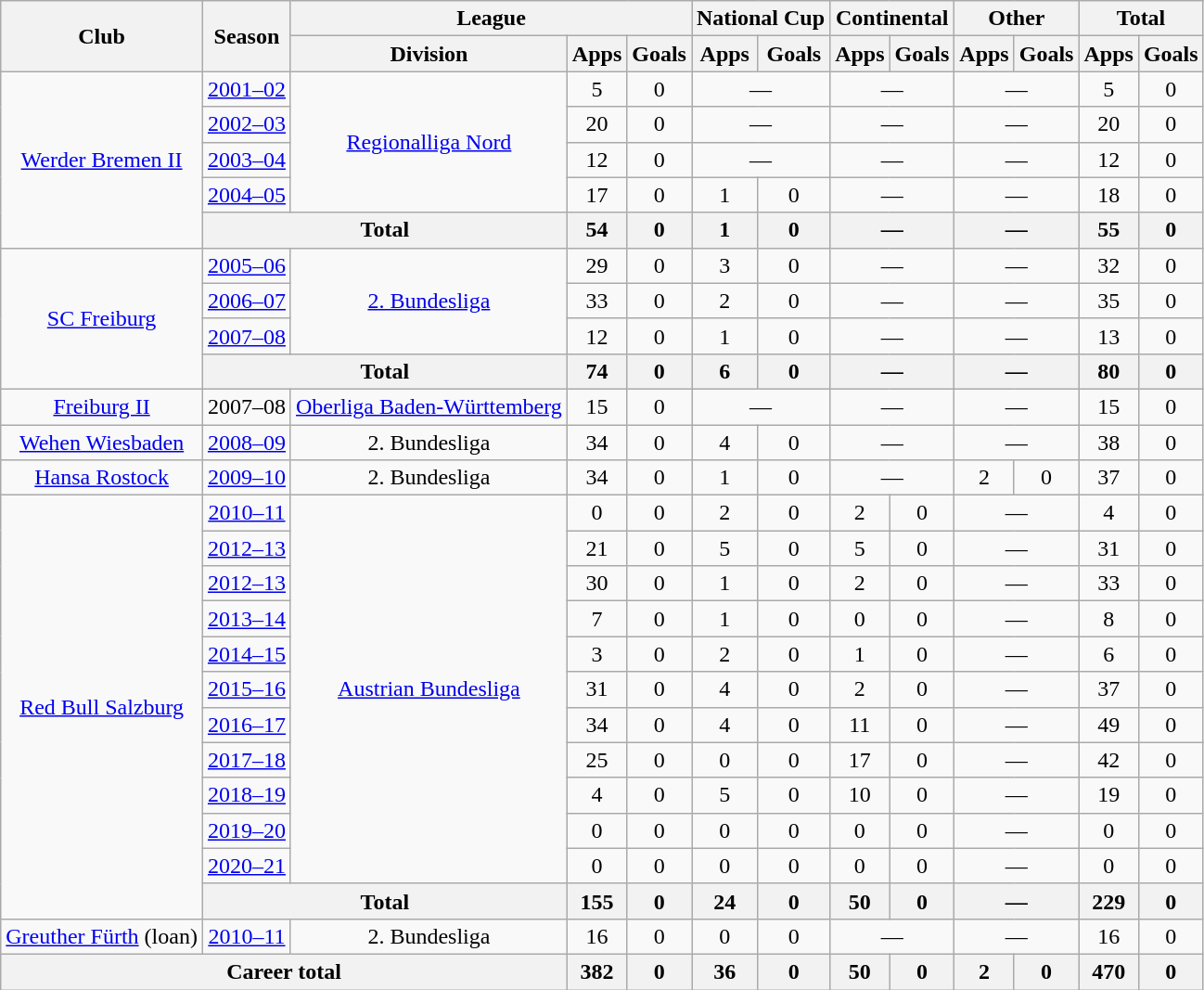<table class="wikitable" style="text-align: center">
<tr>
<th rowspan="2">Club</th>
<th rowspan="2">Season</th>
<th colspan="3">League</th>
<th colspan="2">National Cup</th>
<th colspan="2">Continental</th>
<th colspan="2">Other</th>
<th colspan="2">Total</th>
</tr>
<tr>
<th>Division</th>
<th>Apps</th>
<th>Goals</th>
<th>Apps</th>
<th>Goals</th>
<th>Apps</th>
<th>Goals</th>
<th>Apps</th>
<th>Goals</th>
<th>Apps</th>
<th>Goals</th>
</tr>
<tr>
<td rowspan="5"><a href='#'>Werder Bremen II</a></td>
<td><a href='#'>2001–02</a></td>
<td rowspan="4"><a href='#'>Regionalliga Nord</a></td>
<td>5</td>
<td>0</td>
<td colspan="2">—</td>
<td colspan="2">—</td>
<td colspan="2">—</td>
<td>5</td>
<td>0</td>
</tr>
<tr>
<td><a href='#'>2002–03</a></td>
<td>20</td>
<td>0</td>
<td colspan="2">—</td>
<td colspan="2">—</td>
<td colspan="2">—</td>
<td>20</td>
<td>0</td>
</tr>
<tr>
<td><a href='#'>2003–04</a></td>
<td>12</td>
<td>0</td>
<td colspan="2">—</td>
<td colspan="2">—</td>
<td colspan="2">—</td>
<td>12</td>
<td>0</td>
</tr>
<tr>
<td><a href='#'>2004–05</a></td>
<td>17</td>
<td>0</td>
<td>1</td>
<td>0</td>
<td colspan="2">—</td>
<td colspan="2">—</td>
<td>18</td>
<td>0</td>
</tr>
<tr>
<th colspan="2">Total</th>
<th>54</th>
<th>0</th>
<th>1</th>
<th>0</th>
<th colspan="2">—</th>
<th colspan="2">—</th>
<th>55</th>
<th>0</th>
</tr>
<tr>
<td rowspan="4"><a href='#'>SC Freiburg</a></td>
<td><a href='#'>2005–06</a></td>
<td rowspan="3"><a href='#'>2. Bundesliga</a></td>
<td>29</td>
<td>0</td>
<td>3</td>
<td>0</td>
<td colspan="2">—</td>
<td colspan="2">—</td>
<td>32</td>
<td>0</td>
</tr>
<tr>
<td><a href='#'>2006–07</a></td>
<td>33</td>
<td>0</td>
<td>2</td>
<td>0</td>
<td colspan="2">—</td>
<td colspan="2">—</td>
<td>35</td>
<td>0</td>
</tr>
<tr>
<td><a href='#'>2007–08</a></td>
<td>12</td>
<td>0</td>
<td>1</td>
<td>0</td>
<td colspan="2">—</td>
<td colspan="2">—</td>
<td>13</td>
<td>0</td>
</tr>
<tr>
<th colspan="2">Total</th>
<th>74</th>
<th>0</th>
<th>6</th>
<th>0</th>
<th colspan="2">—</th>
<th colspan="2">—</th>
<th>80</th>
<th>0</th>
</tr>
<tr>
<td><a href='#'>Freiburg II</a></td>
<td>2007–08</td>
<td><a href='#'>Oberliga Baden-Württemberg</a></td>
<td>15</td>
<td>0</td>
<td colspan="2">—</td>
<td colspan="2">—</td>
<td colspan="2">—</td>
<td>15</td>
<td>0</td>
</tr>
<tr>
<td><a href='#'>Wehen Wiesbaden</a></td>
<td><a href='#'>2008–09</a></td>
<td>2. Bundesliga</td>
<td>34</td>
<td>0</td>
<td>4</td>
<td>0</td>
<td colspan="2">—</td>
<td colspan="2">—</td>
<td>38</td>
<td>0</td>
</tr>
<tr>
<td><a href='#'>Hansa Rostock</a></td>
<td><a href='#'>2009–10</a></td>
<td>2. Bundesliga</td>
<td>34</td>
<td>0</td>
<td>1</td>
<td>0</td>
<td colspan="2">—</td>
<td>2</td>
<td>0</td>
<td>37</td>
<td>0</td>
</tr>
<tr>
<td rowspan="12"><a href='#'>Red Bull Salzburg</a></td>
<td><a href='#'>2010–11</a></td>
<td rowspan="11"><a href='#'>Austrian Bundesliga</a></td>
<td>0</td>
<td>0</td>
<td>2</td>
<td>0</td>
<td>2</td>
<td>0</td>
<td colspan="2">—</td>
<td>4</td>
<td>0</td>
</tr>
<tr>
<td><a href='#'>2012–13</a></td>
<td>21</td>
<td>0</td>
<td>5</td>
<td>0</td>
<td>5</td>
<td>0</td>
<td colspan="2">—</td>
<td>31</td>
<td>0</td>
</tr>
<tr>
<td><a href='#'>2012–13</a></td>
<td>30</td>
<td>0</td>
<td>1</td>
<td>0</td>
<td>2</td>
<td>0</td>
<td colspan="2">—</td>
<td>33</td>
<td>0</td>
</tr>
<tr>
<td><a href='#'>2013–14</a></td>
<td>7</td>
<td>0</td>
<td>1</td>
<td>0</td>
<td>0</td>
<td>0</td>
<td colspan="2">—</td>
<td>8</td>
<td>0</td>
</tr>
<tr>
<td><a href='#'>2014–15</a></td>
<td>3</td>
<td>0</td>
<td>2</td>
<td>0</td>
<td>1</td>
<td>0</td>
<td colspan="2">—</td>
<td>6</td>
<td>0</td>
</tr>
<tr>
<td><a href='#'>2015–16</a></td>
<td>31</td>
<td>0</td>
<td>4</td>
<td>0</td>
<td>2</td>
<td>0</td>
<td colspan="2">—</td>
<td>37</td>
<td>0</td>
</tr>
<tr>
<td><a href='#'>2016–17</a></td>
<td>34</td>
<td>0</td>
<td>4</td>
<td>0</td>
<td>11</td>
<td>0</td>
<td colspan="2">—</td>
<td>49</td>
<td>0</td>
</tr>
<tr>
<td><a href='#'>2017–18</a></td>
<td>25</td>
<td>0</td>
<td>0</td>
<td>0</td>
<td>17</td>
<td>0</td>
<td colspan="2">—</td>
<td>42</td>
<td>0</td>
</tr>
<tr>
<td><a href='#'>2018–19</a></td>
<td>4</td>
<td>0</td>
<td>5</td>
<td>0</td>
<td>10</td>
<td>0</td>
<td colspan="2">—</td>
<td>19</td>
<td>0</td>
</tr>
<tr>
<td><a href='#'>2019–20</a></td>
<td>0</td>
<td>0</td>
<td>0</td>
<td>0</td>
<td>0</td>
<td>0</td>
<td colspan="2">—</td>
<td>0</td>
<td>0</td>
</tr>
<tr>
<td><a href='#'>2020–21</a></td>
<td>0</td>
<td>0</td>
<td>0</td>
<td>0</td>
<td>0</td>
<td>0</td>
<td colspan="2">—</td>
<td>0</td>
<td>0</td>
</tr>
<tr>
<th colspan="2">Total</th>
<th>155</th>
<th>0</th>
<th>24</th>
<th>0</th>
<th>50</th>
<th>0</th>
<th colspan="2">—</th>
<th>229</th>
<th>0</th>
</tr>
<tr>
<td><a href='#'>Greuther Fürth</a> (loan)</td>
<td><a href='#'>2010–11</a></td>
<td>2. Bundesliga</td>
<td>16</td>
<td>0</td>
<td>0</td>
<td>0</td>
<td colspan="2">—</td>
<td colspan="2">—</td>
<td>16</td>
<td>0</td>
</tr>
<tr>
<th colspan="3">Career total</th>
<th>382</th>
<th>0</th>
<th>36</th>
<th>0</th>
<th>50</th>
<th>0</th>
<th>2</th>
<th>0</th>
<th>470</th>
<th>0</th>
</tr>
</table>
